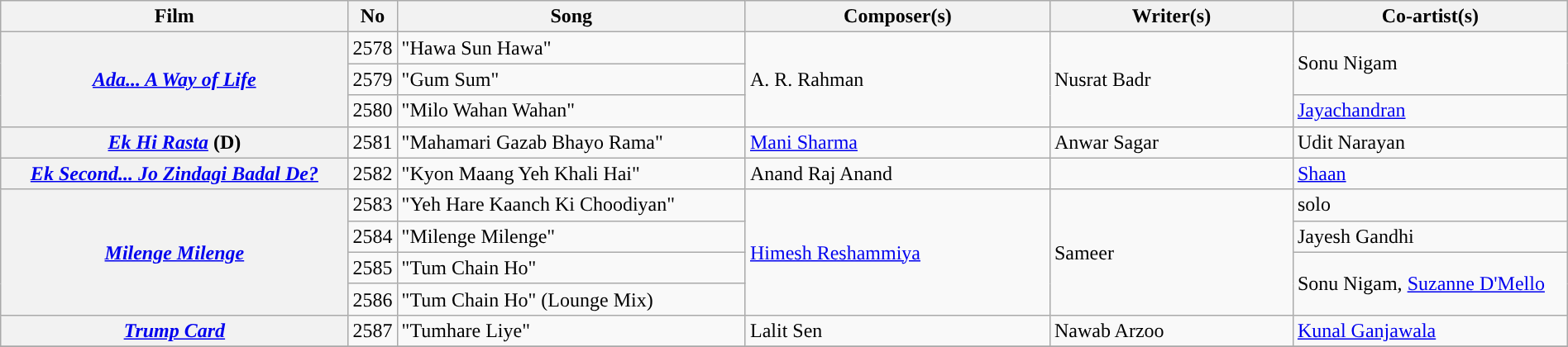<table class="wikitable plainrowheaders" width="100%" textcolor:#000;">
<tr style="background:#b0e0e66;">
<th scope="col" width=23%><strong>Film</strong></th>
<th><strong>No</strong></th>
<th scope="col" width=23%><strong>Song</strong></th>
<th scope="col" width=20%><strong>Composer(s)</strong></th>
<th scope="col" width=16%><strong>Writer(s)</strong></th>
<th scope="col" width=18%><strong>Co-artist(s)</strong></th>
</tr>
<tr>
<th rowspan="3"><em><a href='#'>Ada... A Way of Life</a></em></th>
<td>2578</td>
<td>"Hawa Sun Hawa"</td>
<td rowspan=3>A. R. Rahman</td>
<td rowspan=3>Nusrat Badr</td>
<td rowspan=2>Sonu Nigam</td>
</tr>
<tr>
<td>2579</td>
<td>"Gum Sum"</td>
</tr>
<tr>
<td>2580</td>
<td>"Milo Wahan Wahan"</td>
<td><a href='#'>Jayachandran</a></td>
</tr>
<tr>
<th><em><a href='#'>Ek Hi Rasta</a></em> (D)</th>
<td>2581</td>
<td>"Mahamari Gazab Bhayo Rama"</td>
<td><a href='#'>Mani Sharma</a></td>
<td>Anwar Sagar</td>
<td>Udit Narayan</td>
</tr>
<tr>
<th><em><a href='#'>Ek Second... Jo Zindagi Badal De?</a></em></th>
<td>2582</td>
<td>"Kyon Maang Yeh Khali Hai"</td>
<td>Anand Raj Anand</td>
<td></td>
<td><a href='#'>Shaan</a></td>
</tr>
<tr>
<th rowspan=4><em><a href='#'>Milenge Milenge</a></em></th>
<td>2583</td>
<td>"Yeh Hare Kaanch Ki Choodiyan"</td>
<td rowspan=4><a href='#'>Himesh Reshammiya</a></td>
<td rowspan=4>Sameer</td>
<td>solo</td>
</tr>
<tr>
<td>2584</td>
<td>"Milenge Milenge"</td>
<td>Jayesh Gandhi</td>
</tr>
<tr>
<td>2585</td>
<td>"Tum Chain Ho"</td>
<td rowspan=2>Sonu Nigam, <a href='#'>Suzanne D'Mello</a></td>
</tr>
<tr>
<td>2586</td>
<td>"Tum Chain Ho" (Lounge Mix)</td>
</tr>
<tr>
<th><em><a href='#'>Trump Card</a></em></th>
<td>2587</td>
<td>"Tumhare Liye"</td>
<td>Lalit Sen</td>
<td>Nawab Arzoo</td>
<td><a href='#'>Kunal Ganjawala</a></td>
</tr>
<tr>
</tr>
</table>
